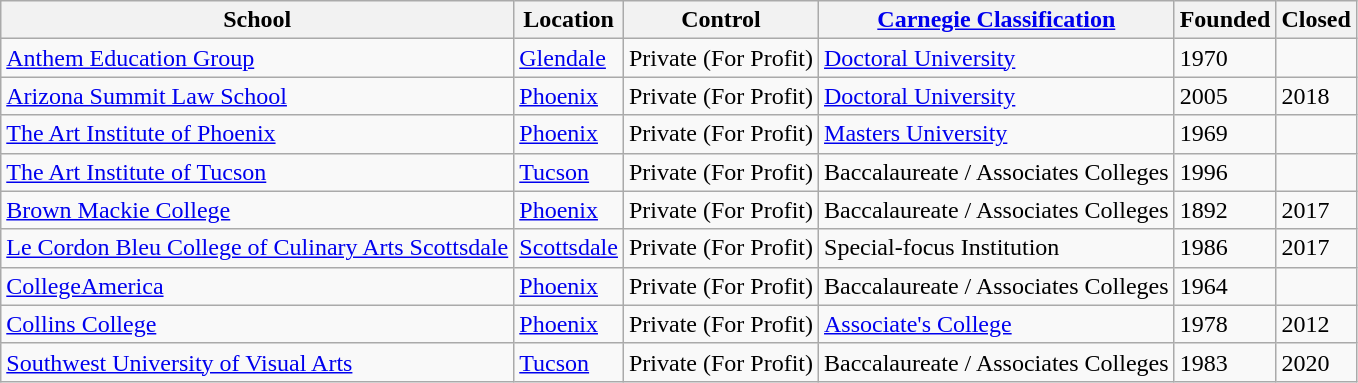<table class="wikitable sortable">
<tr>
<th>School</th>
<th>Location</th>
<th>Control</th>
<th><a href='#'>Carnegie Classification</a></th>
<th>Founded</th>
<th>Closed</th>
</tr>
<tr>
<td><a href='#'>Anthem Education Group</a></td>
<td><a href='#'>Glendale</a></td>
<td>Private (For Profit)</td>
<td><a href='#'>Doctoral University</a></td>
<td>1970</td>
<td></td>
</tr>
<tr>
<td><a href='#'>Arizona Summit Law School</a></td>
<td><a href='#'>Phoenix</a></td>
<td>Private (For Profit)</td>
<td><a href='#'>Doctoral University</a></td>
<td>2005</td>
<td>2018</td>
</tr>
<tr>
<td><a href='#'>The Art Institute of Phoenix</a></td>
<td><a href='#'>Phoenix</a></td>
<td>Private (For Profit)</td>
<td><a href='#'>Masters University</a></td>
<td>1969</td>
<td></td>
</tr>
<tr>
<td><a href='#'>The Art Institute of Tucson</a></td>
<td><a href='#'>Tucson</a></td>
<td>Private (For Profit)</td>
<td>Baccalaureate / Associates Colleges</td>
<td>1996</td>
<td></td>
</tr>
<tr>
<td><a href='#'>Brown Mackie College</a></td>
<td><a href='#'>Phoenix</a></td>
<td>Private (For Profit)</td>
<td>Baccalaureate / Associates Colleges</td>
<td>1892</td>
<td>2017</td>
</tr>
<tr>
<td><a href='#'>Le Cordon Bleu College of Culinary Arts Scottsdale</a></td>
<td><a href='#'>Scottsdale</a></td>
<td>Private (For Profit)</td>
<td>Special-focus Institution</td>
<td>1986</td>
<td>2017</td>
</tr>
<tr>
<td><a href='#'>CollegeAmerica</a></td>
<td><a href='#'>Phoenix</a></td>
<td>Private (For Profit)</td>
<td>Baccalaureate / Associates Colleges</td>
<td>1964</td>
<td></td>
</tr>
<tr>
<td><a href='#'>Collins College</a></td>
<td><a href='#'>Phoenix</a></td>
<td>Private (For Profit)</td>
<td><a href='#'>Associate's College</a></td>
<td>1978</td>
<td>2012</td>
</tr>
<tr>
<td><a href='#'>Southwest University of Visual Arts</a></td>
<td><a href='#'>Tucson</a></td>
<td>Private (For Profit)</td>
<td>Baccalaureate / Associates Colleges</td>
<td>1983</td>
<td>2020</td>
</tr>
</table>
